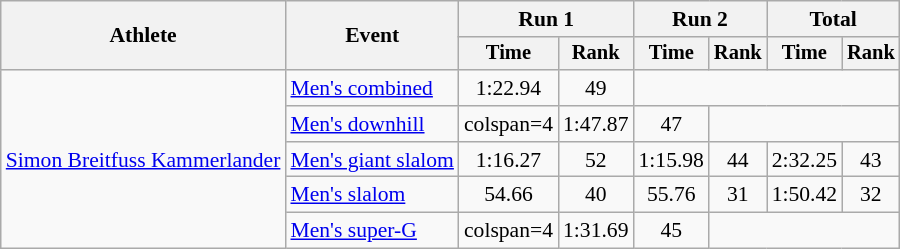<table class="wikitable" style="font-size:90%">
<tr>
<th rowspan=2>Athlete</th>
<th rowspan=2>Event</th>
<th colspan=2>Run 1</th>
<th colspan=2>Run 2</th>
<th colspan=2>Total</th>
</tr>
<tr style="font-size:95%">
<th>Time</th>
<th>Rank</th>
<th>Time</th>
<th>Rank</th>
<th>Time</th>
<th>Rank</th>
</tr>
<tr align=center>
<td align=left rowspan=5><a href='#'>Simon Breitfuss Kammerlander</a></td>
<td align=left><a href='#'>Men's combined</a></td>
<td>1:22.94</td>
<td>49</td>
<td colspan=4></td>
</tr>
<tr align=center>
<td align=left><a href='#'>Men's downhill</a></td>
<td>colspan=4 </td>
<td>1:47.87</td>
<td>47</td>
</tr>
<tr align=center>
<td align=left><a href='#'>Men's giant slalom</a></td>
<td>1:16.27</td>
<td>52</td>
<td>1:15.98</td>
<td>44</td>
<td>2:32.25</td>
<td>43</td>
</tr>
<tr align=center>
<td align=left><a href='#'>Men's slalom</a></td>
<td>54.66</td>
<td>40</td>
<td>55.76</td>
<td>31</td>
<td>1:50.42</td>
<td>32</td>
</tr>
<tr align=center>
<td align=left><a href='#'>Men's super-G</a></td>
<td>colspan=4 </td>
<td>1:31.69</td>
<td>45</td>
</tr>
</table>
